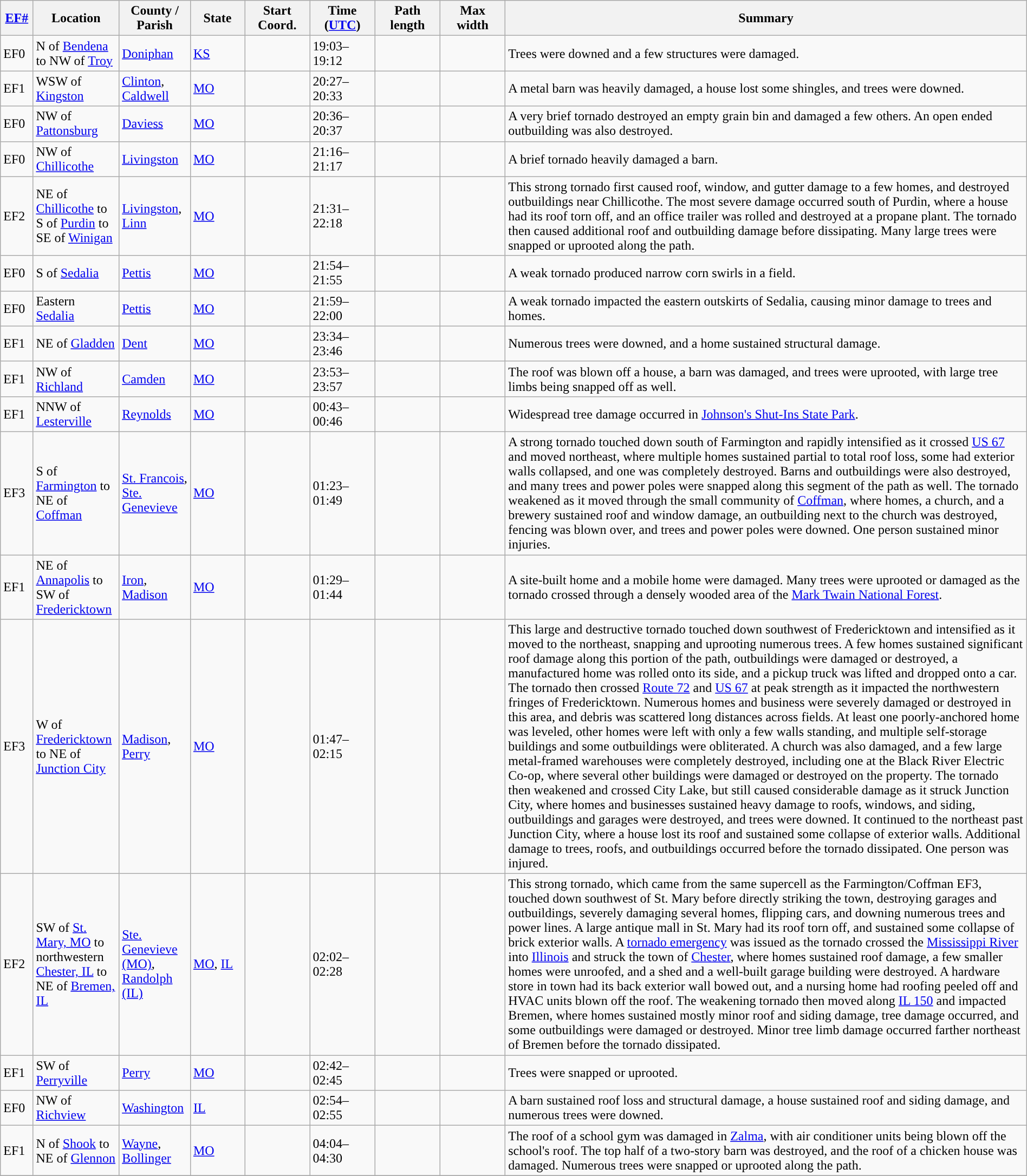<table class="wikitable sortable" style="width:100%;">
<tr>
<th scope="col"  style="width:3%; text-align:center;"><a href='#'>EF#</a></th>
<th scope="col"  style="width:7%; text-align:center;" class="unsortable">Location</th>
<th scope="col"  style="width:6%; text-align:center;" class="unsortable">County / Parish</th>
<th scope="col"  style="width:5%; text-align:center;">State</th>
<th scope="col"  style="width:6%; text-align:center;">Start Coord.</th>
<th scope="col"  style="width:6%; text-align:center;">Time (<a href='#'>UTC</a>)</th>
<th scope="col"  style="width:6%; text-align:center;">Path length</th>
<th scope="col"  style="width:6%; text-align:center;">Max width</th>
<th scope="col" class="unsortable" style="width:48%; text-align:center;">Summary</th>
</tr>
<tr>
<td>EF0</td>
<td>N of <a href='#'>Bendena</a> to NW of <a href='#'>Troy</a></td>
<td><a href='#'>Doniphan</a></td>
<td><a href='#'>KS</a></td>
<td></td>
<td>19:03–19:12</td>
<td></td>
<td></td>
<td>Trees were downed and a few structures were damaged.</td>
</tr>
<tr>
<td>EF1</td>
<td>WSW of <a href='#'>Kingston</a></td>
<td><a href='#'>Clinton</a>, <a href='#'>Caldwell</a></td>
<td><a href='#'>MO</a></td>
<td></td>
<td>20:27–20:33</td>
<td></td>
<td></td>
<td>A metal barn was heavily damaged, a house lost some shingles, and trees were downed.</td>
</tr>
<tr>
<td>EF0</td>
<td>NW of <a href='#'>Pattonsburg</a></td>
<td><a href='#'>Daviess</a></td>
<td><a href='#'>MO</a></td>
<td></td>
<td>20:36–20:37</td>
<td></td>
<td></td>
<td>A very brief tornado destroyed an empty grain bin and damaged a few others. An open ended outbuilding was also destroyed.</td>
</tr>
<tr>
<td>EF0</td>
<td>NW of <a href='#'>Chillicothe</a></td>
<td><a href='#'>Livingston</a></td>
<td><a href='#'>MO</a></td>
<td></td>
<td>21:16–21:17</td>
<td></td>
<td></td>
<td>A brief tornado heavily damaged a barn.</td>
</tr>
<tr>
<td>EF2</td>
<td>NE of <a href='#'>Chillicothe</a> to S of <a href='#'>Purdin</a> to SE of <a href='#'>Winigan</a></td>
<td><a href='#'>Livingston</a>, <a href='#'>Linn</a></td>
<td><a href='#'>MO</a></td>
<td></td>
<td>21:31–22:18</td>
<td></td>
<td></td>
<td>This strong tornado first caused roof, window, and gutter damage to a few homes, and destroyed outbuildings near Chillicothe. The most severe damage occurred south of Purdin, where a house had its roof torn off, and an office trailer was rolled and destroyed at a propane plant. The tornado then caused additional roof and outbuilding damage before dissipating. Many large trees were snapped or uprooted along the path.</td>
</tr>
<tr>
<td>EF0</td>
<td>S of <a href='#'>Sedalia</a></td>
<td><a href='#'>Pettis</a></td>
<td><a href='#'>MO</a></td>
<td></td>
<td>21:54–21:55</td>
<td></td>
<td></td>
<td>A weak tornado produced narrow corn swirls in a field.</td>
</tr>
<tr>
<td>EF0</td>
<td>Eastern <a href='#'>Sedalia</a></td>
<td><a href='#'>Pettis</a></td>
<td><a href='#'>MO</a></td>
<td></td>
<td>21:59–22:00</td>
<td></td>
<td></td>
<td>A weak tornado impacted the eastern outskirts of Sedalia, causing minor damage to trees and homes.</td>
</tr>
<tr>
<td>EF1</td>
<td>NE of <a href='#'>Gladden</a></td>
<td><a href='#'>Dent</a></td>
<td><a href='#'>MO</a></td>
<td></td>
<td>23:34–23:46</td>
<td></td>
<td></td>
<td>Numerous trees were downed, and a home sustained structural damage.</td>
</tr>
<tr>
<td>EF1</td>
<td>NW of <a href='#'>Richland</a></td>
<td><a href='#'>Camden</a></td>
<td><a href='#'>MO</a></td>
<td></td>
<td>23:53–23:57</td>
<td></td>
<td></td>
<td>The roof was blown off a house, a barn was damaged, and trees were uprooted, with large tree limbs being snapped off as well.</td>
</tr>
<tr>
<td>EF1</td>
<td>NNW of <a href='#'>Lesterville</a></td>
<td><a href='#'>Reynolds</a></td>
<td><a href='#'>MO</a></td>
<td></td>
<td>00:43–00:46</td>
<td></td>
<td></td>
<td>Widespread tree damage occurred in <a href='#'>Johnson's Shut-Ins State Park</a>.</td>
</tr>
<tr>
<td>EF3</td>
<td>S of <a href='#'>Farmington</a> to NE of <a href='#'>Coffman</a></td>
<td><a href='#'>St. Francois</a>, <a href='#'>Ste. Genevieve</a></td>
<td><a href='#'>MO</a></td>
<td></td>
<td>01:23–01:49</td>
<td></td>
<td></td>
<td>A strong tornado touched down south of Farmington and rapidly intensified as it crossed <a href='#'>US 67</a> and moved northeast, where multiple homes sustained partial to total roof loss, some had exterior walls collapsed, and one was completely destroyed. Barns and outbuildings were also destroyed, and many trees and power poles were snapped along this segment of the path as well. The tornado weakened as it moved through the small community of <a href='#'>Coffman</a>, where homes, a church, and a brewery sustained roof and window damage, an outbuilding next to the church was destroyed, fencing was blown over, and trees and power poles were downed. One person sustained minor injuries.</td>
</tr>
<tr>
<td>EF1</td>
<td>NE of <a href='#'>Annapolis</a> to SW of <a href='#'>Fredericktown</a></td>
<td><a href='#'>Iron</a>, <a href='#'>Madison</a></td>
<td><a href='#'>MO</a></td>
<td></td>
<td>01:29–01:44</td>
<td></td>
<td></td>
<td>A site-built home and a mobile home were damaged. Many trees were uprooted or damaged as the tornado crossed through a densely wooded area of the <a href='#'>Mark Twain National Forest</a>.</td>
</tr>
<tr>
<td>EF3</td>
<td>W of <a href='#'>Fredericktown</a> to NE of <a href='#'>Junction City</a></td>
<td><a href='#'>Madison</a>, <a href='#'>Perry</a></td>
<td><a href='#'>MO</a></td>
<td></td>
<td>01:47–02:15</td>
<td></td>
<td></td>
<td>This large and destructive tornado touched down southwest of Fredericktown and intensified as it moved to the northeast, snapping and uprooting numerous trees. A few homes sustained significant roof damage along this portion of the path, outbuildings were damaged or destroyed, a manufactured home was rolled onto its side, and a pickup truck was lifted and dropped onto a car. The tornado then crossed <a href='#'>Route 72</a> and <a href='#'>US 67</a> at peak strength as it impacted the northwestern fringes of Fredericktown. Numerous homes and business were severely damaged or destroyed in this area, and debris was scattered long distances across fields. At least one poorly-anchored home was leveled, other homes were left with only a few walls standing, and multiple self-storage buildings and some outbuildings were obliterated. A church was also damaged, and a few large metal-framed warehouses were completely destroyed, including one at the Black River Electric Co-op, where several other buildings were damaged or destroyed on the property. The tornado then weakened and crossed City Lake, but still caused considerable damage as it struck Junction City, where homes and businesses sustained heavy damage to roofs, windows, and siding, outbuildings and garages were destroyed, and trees were downed. It continued to the northeast past Junction City, where a house lost its roof and sustained some collapse of exterior walls. Additional damage to trees, roofs, and outbuildings occurred before the tornado dissipated. One person was injured.</td>
</tr>
<tr>
<td>EF2</td>
<td>SW of <a href='#'>St. Mary, MO</a> to northwestern <a href='#'>Chester, IL</a> to NE of <a href='#'>Bremen, IL</a></td>
<td><a href='#'>Ste. Genevieve (MO)</a>, <a href='#'>Randolph (IL)</a></td>
<td><a href='#'>MO</a>, <a href='#'>IL</a></td>
<td></td>
<td>02:02–02:28</td>
<td></td>
<td></td>
<td>This strong tornado, which came from the same supercell as the Farmington/Coffman EF3, touched down southwest of St. Mary before directly striking the town, destroying garages and outbuildings, severely damaging several homes, flipping cars, and downing numerous trees and power lines. A large antique mall in St. Mary had its roof torn off, and sustained some collapse of brick exterior walls. A <a href='#'>tornado emergency</a> was issued as the tornado crossed the <a href='#'>Mississippi River</a> into <a href='#'>Illinois</a> and struck the town of <a href='#'>Chester</a>, where homes sustained roof damage, a few smaller homes were unroofed, and a shed and a well-built garage building were destroyed. A hardware store in town had its back exterior wall bowed out, and a nursing home had roofing peeled off and HVAC units blown off the roof. The weakening tornado then moved along <a href='#'>IL 150</a> and impacted Bremen, where homes sustained mostly minor roof and siding damage, tree damage occurred, and some outbuildings were damaged or destroyed. Minor tree limb damage occurred farther northeast of Bremen before the tornado dissipated.</td>
</tr>
<tr>
<td>EF1</td>
<td>SW of <a href='#'>Perryville</a></td>
<td><a href='#'>Perry</a></td>
<td><a href='#'>MO</a></td>
<td></td>
<td>02:42–02:45</td>
<td></td>
<td></td>
<td>Trees were snapped or uprooted.</td>
</tr>
<tr>
<td>EF0</td>
<td>NW of <a href='#'>Richview</a></td>
<td><a href='#'>Washington</a></td>
<td><a href='#'>IL</a></td>
<td></td>
<td>02:54–02:55</td>
<td></td>
<td></td>
<td>A barn sustained roof loss and structural damage, a house sustained roof and siding damage, and numerous trees were downed.</td>
</tr>
<tr>
<td>EF1</td>
<td>N of <a href='#'>Shook</a> to NE of <a href='#'>Glennon</a></td>
<td><a href='#'>Wayne</a>, <a href='#'>Bollinger</a></td>
<td><a href='#'>MO</a></td>
<td></td>
<td>04:04–04:30</td>
<td></td>
<td></td>
<td>The roof of a school gym was damaged in <a href='#'>Zalma</a>, with air conditioner units being blown off the school's roof. The top half of a two-story barn was destroyed, and the roof of a chicken house was damaged. Numerous trees were snapped or uprooted along the path.</td>
</tr>
<tr>
</tr>
</table>
